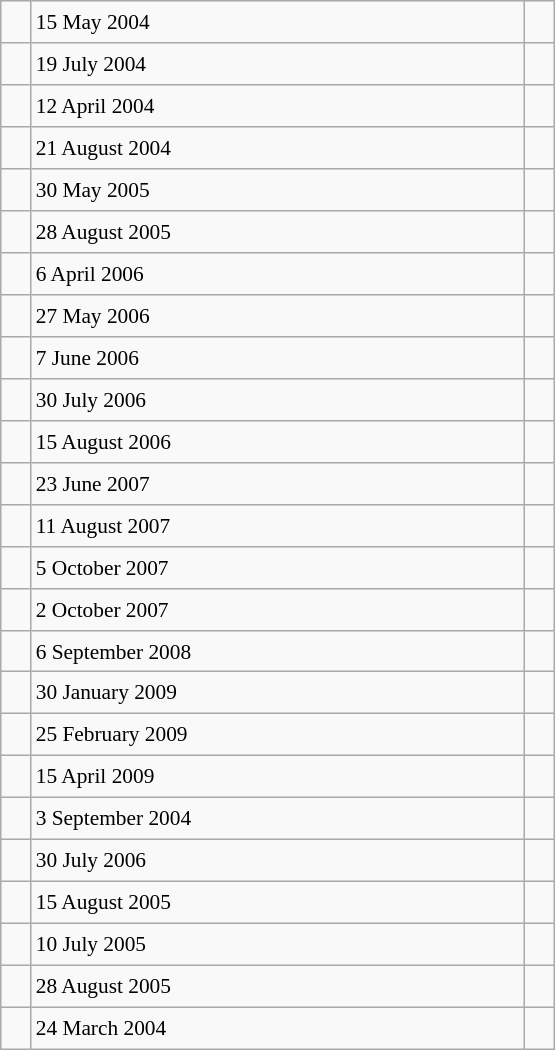<table class="wikitable" style="font-size: 89%; float: left; width: 26em; margin-right: 1em; height: 700px">
<tr>
<td></td>
<td>15 May 2004</td>
<td></td>
</tr>
<tr>
<td></td>
<td>19 July 2004</td>
<td></td>
</tr>
<tr>
<td></td>
<td>12 April 2004</td>
<td></td>
</tr>
<tr>
<td></td>
<td>21 August 2004</td>
<td></td>
</tr>
<tr>
<td></td>
<td>30 May 2005</td>
<td></td>
</tr>
<tr>
<td></td>
<td>28 August 2005</td>
<td></td>
</tr>
<tr>
<td></td>
<td>6 April 2006</td>
<td></td>
</tr>
<tr>
<td></td>
<td>27 May 2006</td>
<td></td>
</tr>
<tr>
<td></td>
<td>7 June 2006</td>
<td></td>
</tr>
<tr>
<td></td>
<td>30 July 2006</td>
<td></td>
</tr>
<tr>
<td></td>
<td>15 August 2006</td>
<td></td>
</tr>
<tr>
<td></td>
<td>23 June 2007</td>
<td></td>
</tr>
<tr>
<td></td>
<td>11 August 2007</td>
<td></td>
</tr>
<tr>
<td></td>
<td>5 October 2007</td>
<td></td>
</tr>
<tr>
<td></td>
<td>2 October 2007</td>
<td></td>
</tr>
<tr>
<td></td>
<td>6 September 2008</td>
<td></td>
</tr>
<tr>
<td></td>
<td>30 January 2009</td>
<td></td>
</tr>
<tr>
<td></td>
<td>25 February 2009</td>
<td></td>
</tr>
<tr>
<td></td>
<td>15 April 2009</td>
<td></td>
</tr>
<tr>
<td></td>
<td>3 September 2004</td>
<td></td>
</tr>
<tr>
<td></td>
<td>30 July 2006</td>
<td></td>
</tr>
<tr>
<td></td>
<td>15 August 2005</td>
<td></td>
</tr>
<tr>
<td></td>
<td>10 July 2005</td>
<td></td>
</tr>
<tr>
<td></td>
<td>28 August 2005</td>
<td></td>
</tr>
<tr>
<td></td>
<td>24 March 2004</td>
<td></td>
</tr>
</table>
